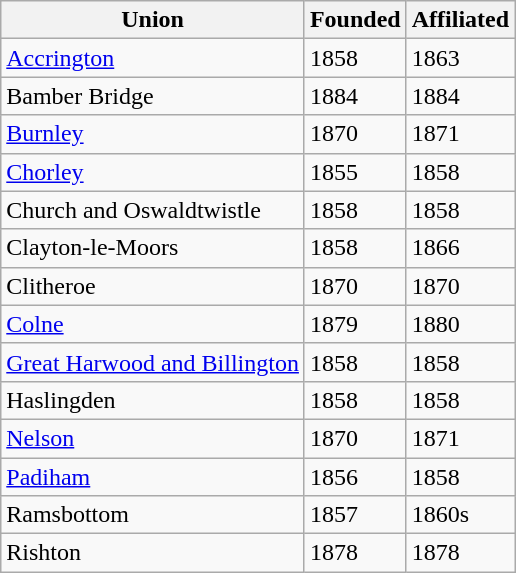<table class="wikitable sortable">
<tr>
<th>Union</th>
<th>Founded</th>
<th>Affiliated</th>
</tr>
<tr>
<td><a href='#'>Accrington</a></td>
<td>1858</td>
<td>1863</td>
</tr>
<tr>
<td>Bamber Bridge</td>
<td>1884</td>
<td>1884</td>
</tr>
<tr>
<td><a href='#'>Burnley</a></td>
<td>1870</td>
<td>1871</td>
</tr>
<tr>
<td><a href='#'>Chorley</a></td>
<td>1855</td>
<td>1858</td>
</tr>
<tr>
<td>Church and Oswaldtwistle</td>
<td>1858</td>
<td>1858</td>
</tr>
<tr>
<td>Clayton-le-Moors</td>
<td>1858</td>
<td>1866</td>
</tr>
<tr>
<td>Clitheroe</td>
<td>1870</td>
<td>1870</td>
</tr>
<tr>
<td><a href='#'>Colne</a></td>
<td>1879</td>
<td>1880</td>
</tr>
<tr>
<td><a href='#'>Great Harwood and Billington</a></td>
<td>1858</td>
<td>1858</td>
</tr>
<tr>
<td>Haslingden</td>
<td>1858</td>
<td>1858</td>
</tr>
<tr>
<td><a href='#'>Nelson</a></td>
<td>1870</td>
<td>1871</td>
</tr>
<tr>
<td><a href='#'>Padiham</a></td>
<td>1856</td>
<td>1858</td>
</tr>
<tr>
<td>Ramsbottom</td>
<td>1857</td>
<td>1860s</td>
</tr>
<tr>
<td>Rishton</td>
<td>1878</td>
<td>1878</td>
</tr>
</table>
